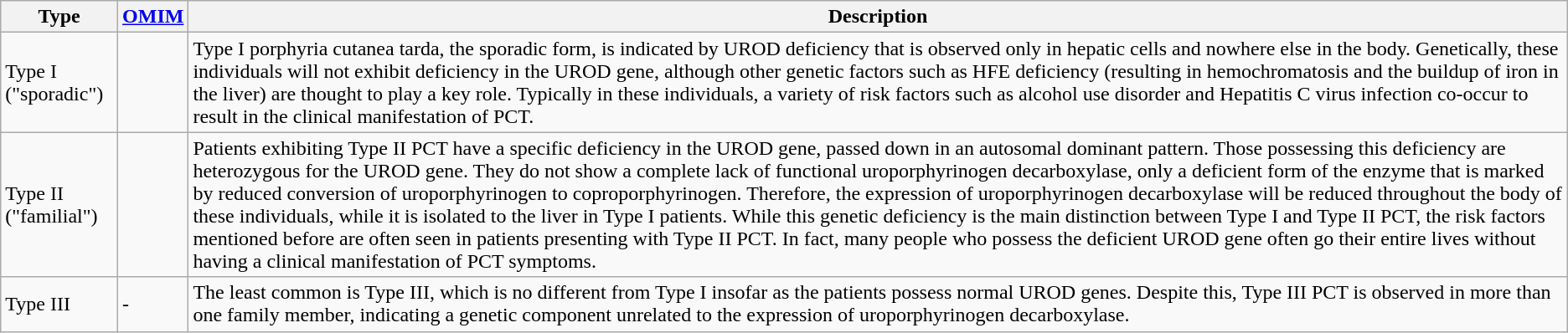<table class="wikitable">
<tr>
<th>Type</th>
<th><a href='#'>OMIM</a></th>
<th>Description</th>
</tr>
<tr>
<td>Type I ("sporadic")</td>
<td></td>
<td>Type I porphyria cutanea tarda, the sporadic form, is indicated by UROD deficiency that is observed only in hepatic cells and nowhere else in the body.  Genetically, these individuals will not exhibit deficiency in the UROD gene, although other genetic factors such as HFE deficiency (resulting in hemochromatosis and the buildup of iron in the liver) are thought to play a key role.  Typically in these individuals, a variety of risk factors such as alcohol use disorder and Hepatitis C virus infection co-occur to result in the clinical manifestation of PCT.</td>
</tr>
<tr>
<td>Type II ("familial")</td>
<td></td>
<td>Patients exhibiting Type II PCT have a specific deficiency in the UROD gene, passed down in an autosomal dominant pattern.  Those possessing this deficiency are heterozygous for the UROD gene.  They do not show a complete lack of functional uroporphyrinogen decarboxylase, only a deficient form of the enzyme that is marked by reduced conversion of uroporphyrinogen to coproporphyrinogen.  Therefore, the expression of uroporphyrinogen decarboxylase will be reduced throughout the body of these individuals, while it is isolated to the liver in Type I patients.  While this genetic deficiency is the main distinction between Type I and Type II PCT, the risk factors mentioned before are often seen in patients presenting with Type II PCT.  In fact, many people who possess the deficient UROD gene often go their entire lives without having a clinical manifestation of PCT symptoms.</td>
</tr>
<tr>
<td>Type III</td>
<td>-</td>
<td>The least common is Type III, which is no different from Type I insofar as the patients possess normal UROD genes.  Despite this, Type III PCT is observed in more than one family member, indicating a genetic component unrelated to the expression of uroporphyrinogen decarboxylase.</td>
</tr>
</table>
